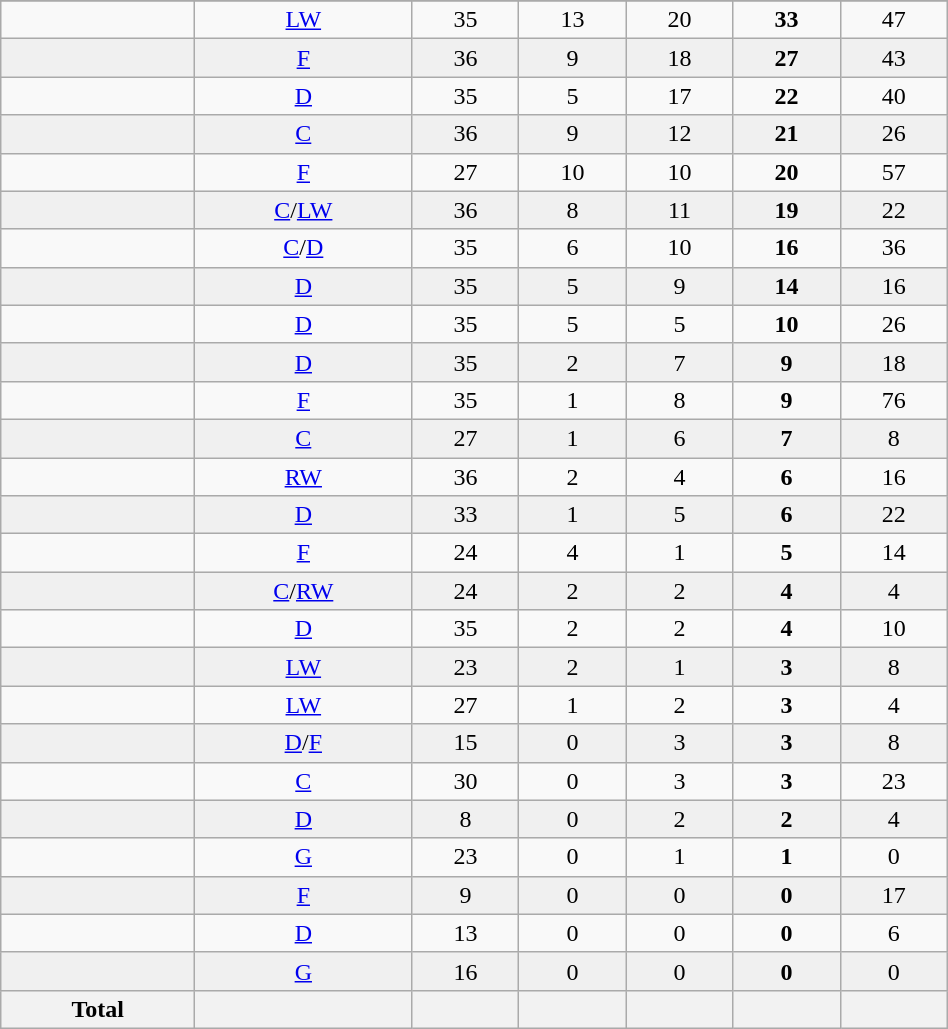<table class="wikitable sortable" width ="50%">
<tr align="center">
</tr>
<tr align="center" bgcolor="">
<td></td>
<td><a href='#'>LW</a></td>
<td>35</td>
<td>13</td>
<td>20</td>
<td><strong>33</strong></td>
<td>47</td>
</tr>
<tr align="center" bgcolor="f0f0f0">
<td></td>
<td><a href='#'>F</a></td>
<td>36</td>
<td>9</td>
<td>18</td>
<td><strong>27</strong></td>
<td>43</td>
</tr>
<tr align="center" bgcolor="">
<td></td>
<td><a href='#'>D</a></td>
<td>35</td>
<td>5</td>
<td>17</td>
<td><strong>22</strong></td>
<td>40</td>
</tr>
<tr align="center" bgcolor="f0f0f0">
<td></td>
<td><a href='#'>C</a></td>
<td>36</td>
<td>9</td>
<td>12</td>
<td><strong>21</strong></td>
<td>26</td>
</tr>
<tr align="center" bgcolor="">
<td></td>
<td><a href='#'>F</a></td>
<td>27</td>
<td>10</td>
<td>10</td>
<td><strong>20</strong></td>
<td>57</td>
</tr>
<tr align="center" bgcolor="f0f0f0">
<td></td>
<td><a href='#'>C</a>/<a href='#'>LW</a></td>
<td>36</td>
<td>8</td>
<td>11</td>
<td><strong>19</strong></td>
<td>22</td>
</tr>
<tr align="center" bgcolor="">
<td></td>
<td><a href='#'>C</a>/<a href='#'>D</a></td>
<td>35</td>
<td>6</td>
<td>10</td>
<td><strong>16</strong></td>
<td>36</td>
</tr>
<tr align="center" bgcolor="f0f0f0">
<td></td>
<td><a href='#'>D</a></td>
<td>35</td>
<td>5</td>
<td>9</td>
<td><strong>14</strong></td>
<td>16</td>
</tr>
<tr align="center" bgcolor="">
<td></td>
<td><a href='#'>D</a></td>
<td>35</td>
<td>5</td>
<td>5</td>
<td><strong>10</strong></td>
<td>26</td>
</tr>
<tr align="center" bgcolor="f0f0f0">
<td></td>
<td><a href='#'>D</a></td>
<td>35</td>
<td>2</td>
<td>7</td>
<td><strong>9</strong></td>
<td>18</td>
</tr>
<tr align="center" bgcolor="">
<td></td>
<td><a href='#'>F</a></td>
<td>35</td>
<td>1</td>
<td>8</td>
<td><strong>9</strong></td>
<td>76</td>
</tr>
<tr align="center" bgcolor="f0f0f0">
<td></td>
<td><a href='#'>C</a></td>
<td>27</td>
<td>1</td>
<td>6</td>
<td><strong>7</strong></td>
<td>8</td>
</tr>
<tr align="center" bgcolor="">
<td></td>
<td><a href='#'>RW</a></td>
<td>36</td>
<td>2</td>
<td>4</td>
<td><strong>6</strong></td>
<td>16</td>
</tr>
<tr align="center" bgcolor="f0f0f0">
<td></td>
<td><a href='#'>D</a></td>
<td>33</td>
<td>1</td>
<td>5</td>
<td><strong>6</strong></td>
<td>22</td>
</tr>
<tr align="center" bgcolor="">
<td></td>
<td><a href='#'>F</a></td>
<td>24</td>
<td>4</td>
<td>1</td>
<td><strong>5</strong></td>
<td>14</td>
</tr>
<tr align="center" bgcolor="f0f0f0">
<td></td>
<td><a href='#'>C</a>/<a href='#'>RW</a></td>
<td>24</td>
<td>2</td>
<td>2</td>
<td><strong>4</strong></td>
<td>4</td>
</tr>
<tr align="center" bgcolor="">
<td></td>
<td><a href='#'>D</a></td>
<td>35</td>
<td>2</td>
<td>2</td>
<td><strong>4</strong></td>
<td>10</td>
</tr>
<tr align="center" bgcolor="f0f0f0">
<td></td>
<td><a href='#'>LW</a></td>
<td>23</td>
<td>2</td>
<td>1</td>
<td><strong>3</strong></td>
<td>8</td>
</tr>
<tr align="center" bgcolor="">
<td></td>
<td><a href='#'>LW</a></td>
<td>27</td>
<td>1</td>
<td>2</td>
<td><strong>3</strong></td>
<td>4</td>
</tr>
<tr align="center" bgcolor="f0f0f0">
<td></td>
<td><a href='#'>D</a>/<a href='#'>F</a></td>
<td>15</td>
<td>0</td>
<td>3</td>
<td><strong>3</strong></td>
<td>8</td>
</tr>
<tr align="center" bgcolor="">
<td></td>
<td><a href='#'>C</a></td>
<td>30</td>
<td>0</td>
<td>3</td>
<td><strong>3</strong></td>
<td>23</td>
</tr>
<tr align="center" bgcolor="f0f0f0">
<td></td>
<td><a href='#'>D</a></td>
<td>8</td>
<td>0</td>
<td>2</td>
<td><strong>2</strong></td>
<td>4</td>
</tr>
<tr align="center" bgcolor="">
<td></td>
<td><a href='#'>G</a></td>
<td>23</td>
<td>0</td>
<td>1</td>
<td><strong>1</strong></td>
<td>0</td>
</tr>
<tr align="center" bgcolor="f0f0f0">
<td></td>
<td><a href='#'>F</a></td>
<td>9</td>
<td>0</td>
<td>0</td>
<td><strong>0</strong></td>
<td>17</td>
</tr>
<tr align="center" bgcolor="">
<td></td>
<td><a href='#'>D</a></td>
<td>13</td>
<td>0</td>
<td>0</td>
<td><strong>0</strong></td>
<td>6</td>
</tr>
<tr align="center" bgcolor="f0f0f0">
<td></td>
<td><a href='#'>G</a></td>
<td>16</td>
<td>0</td>
<td>0</td>
<td><strong>0</strong></td>
<td>0</td>
</tr>
<tr>
<th>Total</th>
<th></th>
<th></th>
<th></th>
<th></th>
<th></th>
<th></th>
</tr>
</table>
